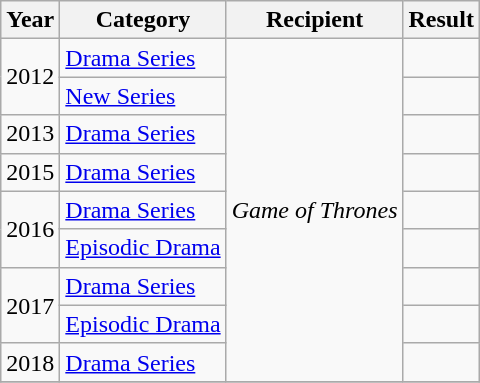<table class="wikitable">
<tr>
<th>Year</th>
<th>Category</th>
<th>Recipient</th>
<th>Result</th>
</tr>
<tr>
<td rowspan=2>2012</td>
<td><a href='#'>Drama Series</a></td>
<td rowspan=9><em>Game of Thrones</em></td>
<td></td>
</tr>
<tr>
<td><a href='#'>New Series</a></td>
<td></td>
</tr>
<tr>
<td>2013</td>
<td><a href='#'>Drama Series</a></td>
<td></td>
</tr>
<tr>
<td>2015</td>
<td><a href='#'>Drama Series</a></td>
<td></td>
</tr>
<tr>
<td rowspan=2>2016</td>
<td><a href='#'>Drama Series</a></td>
<td></td>
</tr>
<tr>
<td><a href='#'>Episodic Drama</a></td>
<td></td>
</tr>
<tr>
<td rowspan="2">2017</td>
<td><a href='#'>Drama Series</a></td>
<td></td>
</tr>
<tr>
<td><a href='#'>Episodic Drama</a></td>
<td></td>
</tr>
<tr>
<td>2018</td>
<td><a href='#'>Drama Series</a></td>
<td></td>
</tr>
<tr>
</tr>
</table>
